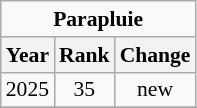<table class="wikitable" style="font-size: 90%; text-align: center;">
<tr>
<td colspan="3"><strong>Parapluie</strong></td>
</tr>
<tr>
<th>Year</th>
<th>Rank</th>
<th>Change</th>
</tr>
<tr>
<td>2025</td>
<td>35</td>
<td>new</td>
</tr>
<tr>
</tr>
</table>
